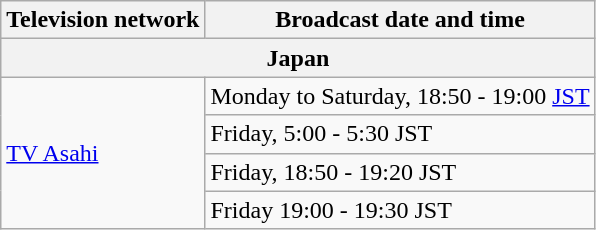<table class="wikitable">
<tr>
<th><strong>Television network</strong></th>
<th><strong>Broadcast date and time</strong></th>
</tr>
<tr>
<th colspan="2">Japan</th>
</tr>
<tr>
<td rowspan="4"><a href='#'>TV Asahi</a></td>
<td>Monday to Saturday, 18:50 - 19:00 <a href='#'>JST</a></td>
</tr>
<tr>
<td>Friday, 5:00 - 5:30 JST</td>
</tr>
<tr>
<td>Friday, 18:50 - 19:20 JST</td>
</tr>
<tr>
<td>Friday 19:00 - 19:30 JST</td>
</tr>
</table>
